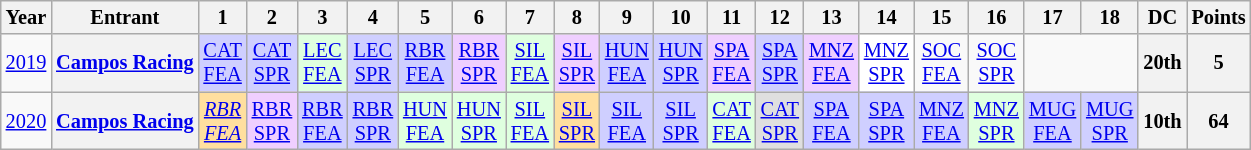<table class="wikitable" style="text-align:center; font-size:85%">
<tr>
<th>Year</th>
<th>Entrant</th>
<th>1</th>
<th>2</th>
<th>3</th>
<th>4</th>
<th>5</th>
<th>6</th>
<th>7</th>
<th>8</th>
<th>9</th>
<th>10</th>
<th>11</th>
<th>12</th>
<th>13</th>
<th>14</th>
<th>15</th>
<th>16</th>
<th>17</th>
<th>18</th>
<th>DC</th>
<th>Points</th>
</tr>
<tr>
<td><a href='#'>2019</a></td>
<th nowrap><a href='#'>Campos Racing</a></th>
<td style="background:#CFCFFF"><a href='#'>CAT<br>FEA</a><br></td>
<td style="background:#CFCFFF"><a href='#'>CAT<br>SPR</a><br></td>
<td style="background:#DFFFDF"><a href='#'>LEC<br>FEA</a><br></td>
<td style="background:#CFCFFF"><a href='#'>LEC<br>SPR</a><br></td>
<td style="background:#CFCFFF"><a href='#'>RBR<br>FEA</a><br></td>
<td style="background:#EFCFFF"><a href='#'>RBR<br>SPR</a><br></td>
<td style="background:#DFFFDF"><a href='#'>SIL<br>FEA</a><br></td>
<td style="background:#EFCFFF"><a href='#'>SIL<br>SPR</a><br></td>
<td style="background:#CFCFFF"><a href='#'>HUN<br>FEA</a><br></td>
<td style="background:#CFCFFF"><a href='#'>HUN<br>SPR</a><br></td>
<td style="background:#EFCFFF"><a href='#'>SPA<br>FEA</a><br></td>
<td style="background:#CFCFFF"><a href='#'>SPA<br>SPR</a><br></td>
<td style="background:#EFCFFF"><a href='#'>MNZ<br>FEA</a><br></td>
<td style="background:#FFFFFF"><a href='#'>MNZ<br>SPR</a><br></td>
<td><a href='#'>SOC<br>FEA</a></td>
<td><a href='#'>SOC<br>SPR</a></td>
<td colspan=2></td>
<th>20th</th>
<th>5</th>
</tr>
<tr>
<td><a href='#'>2020</a></td>
<th nowrap><a href='#'>Campos Racing</a></th>
<td style="background:#ffdf9f"><em><a href='#'>RBR<br>FEA</a></em><br></td>
<td style="background:#EFCFFF"><a href='#'>RBR<br>SPR</a><br></td>
<td style="background:#CFCFFF"><a href='#'>RBR<br>FEA</a><br> </td>
<td style="background:#CFCFFF"><a href='#'>RBR<br>SPR</a><br> </td>
<td style="background:#DFFFDF"><a href='#'>HUN<br>FEA</a><br> </td>
<td style="background:#DFFFDF"><a href='#'>HUN<br>SPR</a><br> </td>
<td style="background:#DFFFDF"><a href='#'>SIL<br>FEA</a><br> </td>
<td style="background:#FFDF9F"><a href='#'>SIL<br>SPR</a><br> </td>
<td style="background:#CFCFFF"><a href='#'>SIL<br>FEA</a><br> </td>
<td style="background:#CFCFFF"><a href='#'>SIL<br>SPR</a><br> </td>
<td style="background:#DFFFDF"><a href='#'>CAT<br>FEA</a><br> </td>
<td style="background:#DFDFDF"><a href='#'>CAT<br>SPR</a><br> </td>
<td style="background:#CFCFFF"><a href='#'>SPA<br>FEA</a><br> </td>
<td style="background:#CFCFFF"><a href='#'>SPA<br>SPR</a><br> </td>
<td style="background:#CFCFFF"><a href='#'>MNZ<br>FEA</a><br></td>
<td style="background:#DFFFDF"><a href='#'>MNZ<br>SPR</a><br></td>
<td style="background:#CFCFFF"><a href='#'>MUG<br>FEA</a><br></td>
<td style="background:#CFCFFF"><a href='#'>MUG<br>SPR</a><br></td>
<th>10th</th>
<th>64</th>
</tr>
</table>
